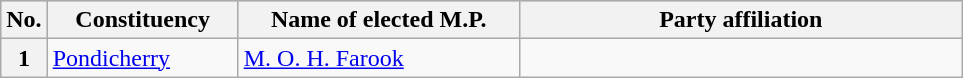<table class="wikitable">
<tr style="background:#ccc; text-align:center;">
<th>No.</th>
<th style="width:120px">Constituency</th>
<th style="width:180px">Name of elected M.P.</th>
<th colspan="2" style="width:18em">Party affiliation</th>
</tr>
<tr>
<th>1</th>
<td><a href='#'>Pondicherry</a></td>
<td><a href='#'>M. O. H. Farook</a></td>
<td></td>
</tr>
</table>
